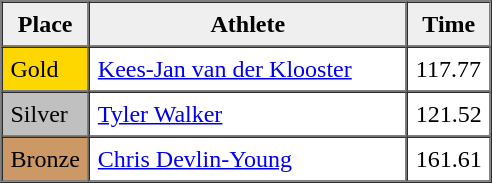<table border=1 cellpadding=5 cellspacing=0>
<tr>
<th style="background:#efefef;" width="20">Place</th>
<th style="background:#efefef;" width="200">Athlete</th>
<th style="background:#efefef;" width="20">Time</th>
</tr>
<tr align=left>
<td style="background:gold;">Gold</td>
<td><a href='#'>Kees-Jan van der Klooster</a></td>
<td>117.77</td>
</tr>
<tr align=left>
<td style="background:silver;">Silver</td>
<td><a href='#'>Tyler Walker</a></td>
<td>121.52</td>
</tr>
<tr align=left>
<td style="background:#CC9966;">Bronze</td>
<td><a href='#'>Chris Devlin-Young</a></td>
<td>161.61</td>
</tr>
</table>
